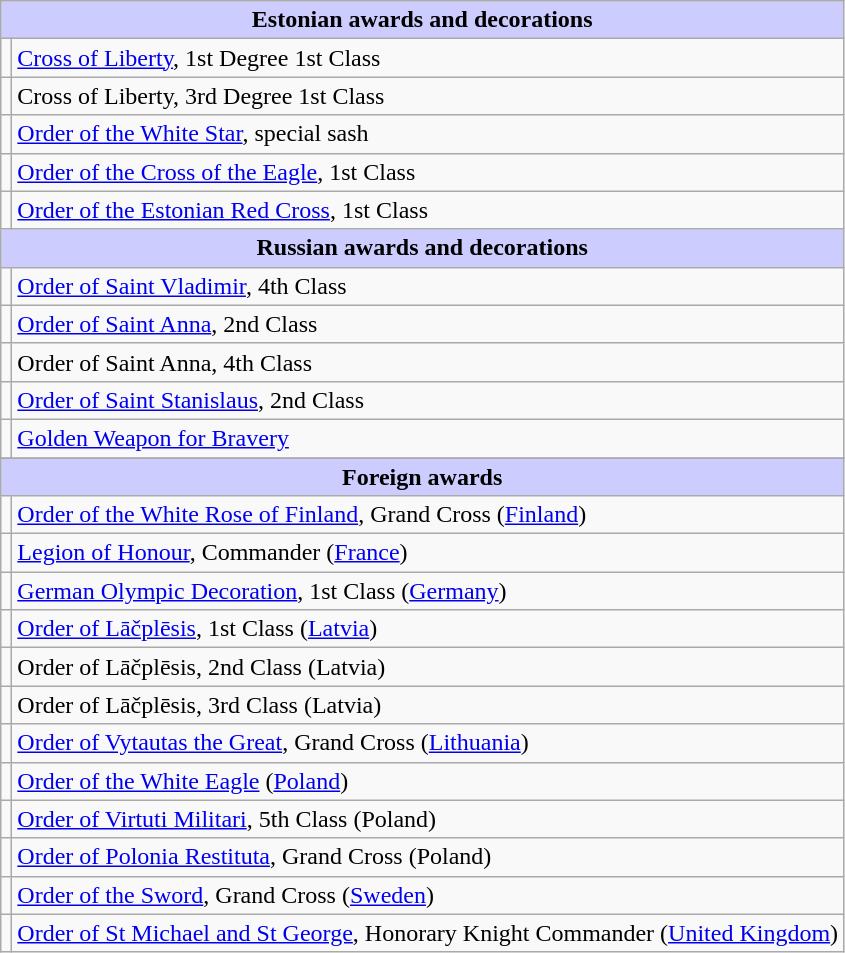<table class="wikitable">
<tr style="background:#ccf; text-align:center;">
<td colspan=2><strong>Estonian awards and decorations</strong></td>
</tr>
<tr>
<td></td>
<td><a href='#'>Cross of Liberty</a>, 1st Degree 1st Class</td>
</tr>
<tr>
<td></td>
<td>Cross of Liberty, 3rd Degree 1st Class</td>
</tr>
<tr>
<td></td>
<td><a href='#'>Order of the White Star</a>, special sash</td>
</tr>
<tr>
<td></td>
<td><a href='#'>Order of the Cross of the Eagle</a>, 1st Class</td>
</tr>
<tr>
<td></td>
<td><a href='#'>Order of the Estonian Red Cross</a>, 1st Class</td>
</tr>
<tr style="background:#ccf; text-align:center;">
<td colspan=2><strong>Russian awards and decorations</strong></td>
</tr>
<tr>
<td></td>
<td><a href='#'>Order of Saint Vladimir</a>, 4th Class</td>
</tr>
<tr>
<td></td>
<td><a href='#'>Order of Saint Anna</a>, 2nd Class</td>
</tr>
<tr>
<td></td>
<td>Order of Saint Anna, 4th Class</td>
</tr>
<tr>
<td></td>
<td><a href='#'>Order of Saint Stanislaus</a>, 2nd Class</td>
</tr>
<tr>
<td></td>
<td><a href='#'>Golden Weapon for Bravery</a></td>
</tr>
<tr>
</tr>
<tr style="background:#ccf; text-align:center;">
<td colspan=2><strong>Foreign awards</strong></td>
</tr>
<tr>
<td></td>
<td><a href='#'>Order of the White Rose of Finland</a>, Grand Cross (<a href='#'>Finland</a>)</td>
</tr>
<tr>
<td></td>
<td><a href='#'>Legion of Honour</a>, Commander (<a href='#'>France</a>)</td>
</tr>
<tr>
<td></td>
<td><a href='#'>German Olympic Decoration</a>, 1st Class (<a href='#'>Germany</a>)</td>
</tr>
<tr>
<td></td>
<td><a href='#'>Order of Lāčplēsis</a>, 1st Class (<a href='#'>Latvia</a>)</td>
</tr>
<tr>
<td></td>
<td>Order of Lāčplēsis, 2nd Class (Latvia)</td>
</tr>
<tr>
<td></td>
<td>Order of Lāčplēsis, 3rd Class (Latvia)</td>
</tr>
<tr>
<td></td>
<td><a href='#'>Order of Vytautas the Great</a>, Grand Cross (<a href='#'>Lithuania</a>)</td>
</tr>
<tr>
<td></td>
<td><a href='#'>Order of the White Eagle</a> (<a href='#'>Poland</a>)</td>
</tr>
<tr>
<td></td>
<td><a href='#'>Order of Virtuti Militari</a>, 5th Class (Poland)</td>
</tr>
<tr>
<td></td>
<td><a href='#'>Order of Polonia Restituta</a>, Grand Cross (Poland)</td>
</tr>
<tr>
<td></td>
<td><a href='#'>Order of the Sword</a>, Grand Cross (<a href='#'>Sweden</a>)</td>
</tr>
<tr>
<td></td>
<td><a href='#'>Order of St Michael and St George</a>, Honorary Knight Commander (<a href='#'>United Kingdom</a>)</td>
</tr>
</table>
